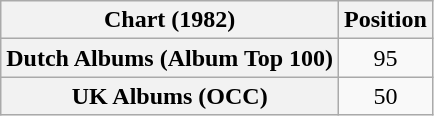<table class="wikitable plainrowheaders" style="text-align:center">
<tr>
<th scope="col">Chart (1982)</th>
<th scope="col">Position</th>
</tr>
<tr>
<th scope="row">Dutch Albums (Album Top 100)</th>
<td>95</td>
</tr>
<tr>
<th scope="row">UK Albums (OCC)</th>
<td>50</td>
</tr>
</table>
